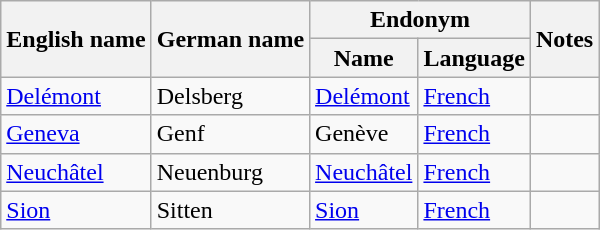<table class="wikitable sortable mw-collapsible">
<tr>
<th rowspan="2">English name</th>
<th rowspan="2">German name</th>
<th colspan="2">Endonym</th>
<th rowspan="2">Notes</th>
</tr>
<tr>
<th>Name</th>
<th>Language</th>
</tr>
<tr>
<td><a href='#'>Delémont</a></td>
<td>Delsberg</td>
<td><a href='#'>Delémont</a></td>
<td><a href='#'>French</a></td>
<td></td>
</tr>
<tr>
<td><a href='#'>Geneva</a></td>
<td>Genf</td>
<td>Genève</td>
<td><a href='#'>French</a></td>
<td></td>
</tr>
<tr>
<td><a href='#'>Neuchâtel</a></td>
<td>Neuenburg</td>
<td><a href='#'>Neuchâtel</a></td>
<td><a href='#'>French</a></td>
<td></td>
</tr>
<tr>
<td><a href='#'>Sion</a></td>
<td>Sitten</td>
<td><a href='#'>Sion</a></td>
<td><a href='#'>French</a></td>
<td></td>
</tr>
</table>
